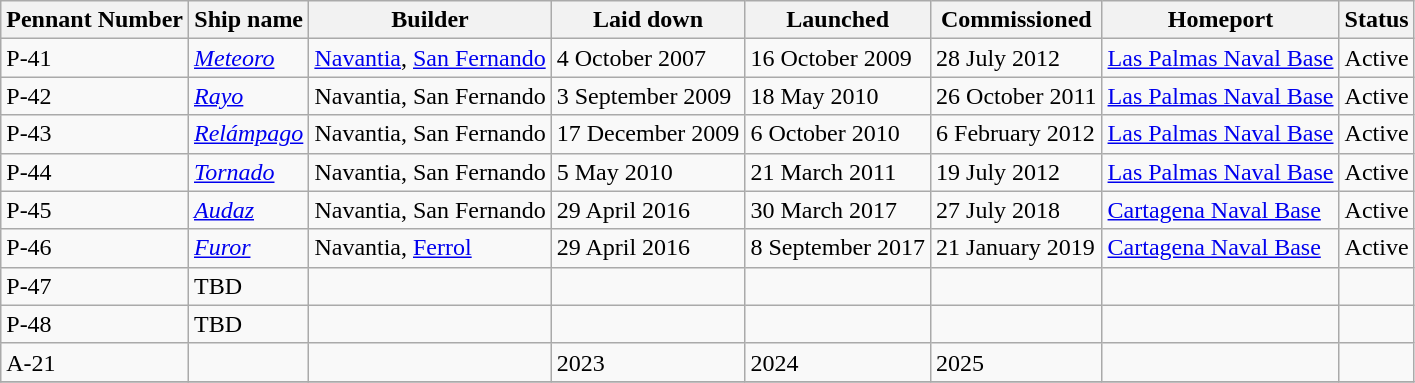<table class="sortable wikitable">
<tr>
<th>Pennant Number</th>
<th>Ship name</th>
<th>Builder</th>
<th>Laid down</th>
<th>Launched</th>
<th>Commissioned</th>
<th>Homeport</th>
<th>Status</th>
</tr>
<tr>
<td>P-41</td>
<td><a href='#'><em>Meteoro</em></a></td>
<td><a href='#'>Navantia</a>, <a href='#'>San Fernando</a></td>
<td>4 October 2007</td>
<td>16 October 2009</td>
<td>28 July 2012</td>
<td><a href='#'>Las Palmas Naval Base</a></td>
<td>Active</td>
</tr>
<tr>
<td>P-42</td>
<td><a href='#'><em>Rayo</em></a></td>
<td>Navantia, San Fernando</td>
<td>3 September 2009</td>
<td>18 May 2010</td>
<td>26 October 2011</td>
<td><a href='#'>Las Palmas Naval Base</a></td>
<td>Active</td>
</tr>
<tr>
<td>P-43</td>
<td><a href='#'><em>Relámpago</em></a></td>
<td>Navantia, San Fernando</td>
<td>17 December 2009</td>
<td>6 October 2010</td>
<td>6 February 2012</td>
<td><a href='#'>Las Palmas Naval Base</a></td>
<td>Active</td>
</tr>
<tr>
<td>P-44</td>
<td><a href='#'><em>Tornado</em></a></td>
<td>Navantia, San Fernando</td>
<td>5 May 2010</td>
<td>21 March 2011</td>
<td>19 July 2012</td>
<td><a href='#'>Las Palmas Naval Base</a></td>
<td>Active</td>
</tr>
<tr>
<td>P-45</td>
<td><a href='#'><em>Audaz</em></a></td>
<td>Navantia, San Fernando</td>
<td>29 April 2016</td>
<td>30 March 2017</td>
<td>27 July 2018</td>
<td><a href='#'>Cartagena Naval Base</a></td>
<td>Active</td>
</tr>
<tr>
<td>P-46</td>
<td><a href='#'><em>Furor</em></a></td>
<td>Navantia, <a href='#'>Ferrol</a></td>
<td>29 April 2016</td>
<td>8 September 2017</td>
<td>21 January 2019</td>
<td><a href='#'>Cartagena Naval Base</a></td>
<td>Active</td>
</tr>
<tr>
<td>P-47</td>
<td>TBD</td>
<td></td>
<td></td>
<td></td>
<td></td>
<td></td>
<td></td>
</tr>
<tr>
<td>P-48</td>
<td>TBD</td>
<td></td>
<td></td>
<td></td>
<td></td>
<td></td>
<td></td>
</tr>
<tr>
<td>A-21</td>
<td></td>
<td></td>
<td>2023</td>
<td>2024</td>
<td>2025</td>
<td></td>
<td></td>
</tr>
<tr>
</tr>
</table>
